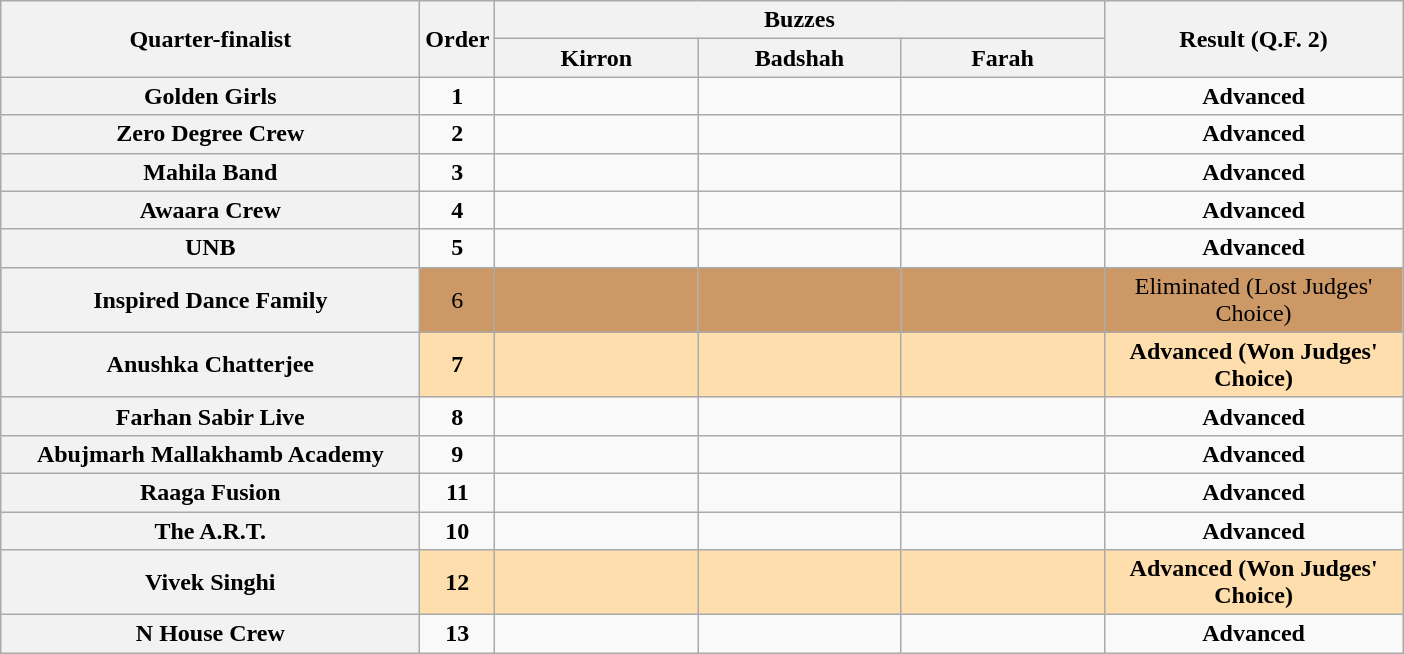<table class="wikitable plainrowheaders sortable" style="text-align:center;">
<tr>
<th rowspan="2" class="unsortable" scope="col" style="width:17em;">Quarter-finalist</th>
<th rowspan="2" scope="col" style="width:1em;">Order</th>
<th colspan="3" class="unsortable" scope="col" style="width:24em;">Buzzes</th>
<th rowspan="2" class="sortable" scope="col" style="width:12em;">Result (Q.F. 2)</th>
</tr>
<tr>
<th class="unsortable" scope="col" style="width:8em;">Kirron</th>
<th class="unsortable" scope="col" style="width:8em;">Badshah</th>
<th class="unsortable" scope="col" style="width:8em;">Farah</th>
</tr>
<tr>
<th scope="row"><strong>Golden Girls</strong></th>
<td><strong>1</strong></td>
<td style="text-align:center;"><strong></strong></td>
<td style="text-align:center;"></td>
<td style="text-align:center;"></td>
<td><strong>Advanced</strong></td>
</tr>
<tr>
<th scope="row"><strong>Zero Degree Crew</strong></th>
<td><strong>2</strong></td>
<td><strong></strong></td>
<td></td>
<td><strong></strong></td>
<td><strong>Advanced</strong></td>
</tr>
<tr>
<th scope="row"><strong>Mahila Band</strong></th>
<td><strong>3</strong></td>
<td></td>
<td><strong></strong></td>
<td></td>
<td><strong>Advanced</strong></td>
</tr>
<tr>
<th scope="row"><strong>Awaara Crew</strong></th>
<td><strong>4</strong></td>
<td></td>
<td></td>
<td></td>
<td><strong>Advanced</strong></td>
</tr>
<tr>
<th scope="row"><strong>UNB</strong></th>
<td><strong>5</strong></td>
<td></td>
<td></td>
<td></td>
<td><strong>Advanced</strong></td>
</tr>
<tr style="background:#c96;">
<th scope="row">Inspired Dance Family</th>
<td>6</td>
<td></td>
<td></td>
<td></td>
<td>Eliminated (Lost Judges' Choice)</td>
</tr>
<tr style="background:NavajoWhite;">
<th scope="row"><strong>Anushka Chatterjee</strong></th>
<td><strong>7</strong></td>
<td></td>
<td></td>
<td></td>
<td><strong>Advanced (Won Judges' Choice)</strong></td>
</tr>
<tr>
<th scope="row"><strong>Farhan Sabir Live</strong></th>
<td><strong>8</strong></td>
<td><strong></strong></td>
<td></td>
<td></td>
<td><strong>Advanced</strong></td>
</tr>
<tr>
<th scope="row"><strong>Abujmarh Mallakhamb Academy</strong></th>
<td><strong>9</strong></td>
<td></td>
<td></td>
<td></td>
<td><strong>Advanced</strong></td>
</tr>
<tr>
<th scope="row"><strong>Raaga Fusion</strong></th>
<td><strong>11</strong></td>
<td><strong></strong></td>
<td></td>
<td></td>
<td><strong>Advanced</strong></td>
</tr>
<tr>
<th scope="row"><strong>The A.R.T.</strong></th>
<td><strong>10</strong></td>
<td></td>
<td></td>
<td></td>
<td><strong>Advanced</strong></td>
</tr>
<tr style="background:NavajoWhite;">
<th scope="row"><strong>Vivek Singhi</strong></th>
<td><strong>12</strong></td>
<td></td>
<td></td>
<td></td>
<td><strong>Advanced (Won Judges' Choice)</strong></td>
</tr>
<tr>
<th scope="row"><strong>N House Crew</strong></th>
<td><strong>13</strong></td>
<td></td>
<td></td>
<td></td>
<td><strong>Advanced</strong></td>
</tr>
</table>
